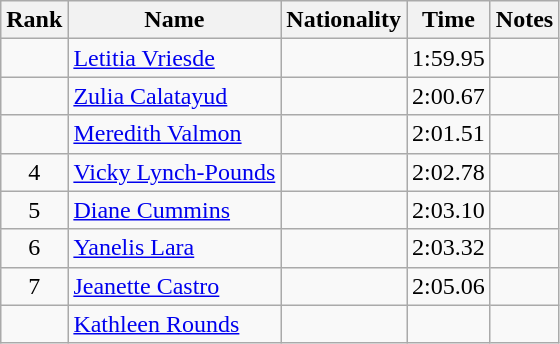<table class="wikitable sortable" style="text-align:center">
<tr>
<th>Rank</th>
<th>Name</th>
<th>Nationality</th>
<th>Time</th>
<th>Notes</th>
</tr>
<tr>
<td></td>
<td align=left><a href='#'>Letitia Vriesde</a></td>
<td align=left></td>
<td>1:59.95</td>
<td></td>
</tr>
<tr>
<td></td>
<td align=left><a href='#'>Zulia Calatayud</a></td>
<td align=left></td>
<td>2:00.67</td>
<td></td>
</tr>
<tr>
<td></td>
<td align=left><a href='#'>Meredith Valmon</a></td>
<td align=left></td>
<td>2:01.51</td>
<td></td>
</tr>
<tr>
<td>4</td>
<td align=left><a href='#'>Vicky Lynch-Pounds</a></td>
<td align=left></td>
<td>2:02.78</td>
<td></td>
</tr>
<tr>
<td>5</td>
<td align=left><a href='#'>Diane Cummins</a></td>
<td align=left></td>
<td>2:03.10</td>
<td></td>
</tr>
<tr>
<td>6</td>
<td align=left><a href='#'>Yanelis Lara</a></td>
<td align=left></td>
<td>2:03.32</td>
<td></td>
</tr>
<tr>
<td>7</td>
<td align=left><a href='#'>Jeanette Castro</a></td>
<td align=left></td>
<td>2:05.06</td>
<td></td>
</tr>
<tr>
<td></td>
<td align=left><a href='#'>Kathleen Rounds</a></td>
<td align=left></td>
<td></td>
<td></td>
</tr>
</table>
